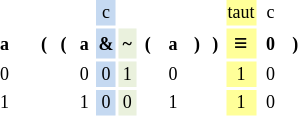<table style="margin-left: auto; margin-right: auto; border: none;">
<tr style="font-size:9pt; text-align:center">
<td width="18.75" Height="12"></td>
<td width="4.5"></td>
<td width="9"></td>
<td width="9"></td>
<td width="10.5"></td>
<td style="background-color:#C5D9F1" width="10.5">c</td>
<td width="9.75"></td>
<td width="9.75"></td>
<td width="15.75"></td>
<td width="8.25"></td>
<td width="8.25"></td>
<td style="background-color:#FFFF99" width="18">taut</td>
<td width="13.5">c</td>
<td width="11.25"></td>
</tr>
<tr style="font-weight:bold" align="center">
<td style="font-size:9pt" Height="15">a</td>
<td style="font-size:9pt"></td>
<td style="font-size:9pt">(</td>
<td style="font-size:9pt">(</td>
<td style="font-size:9pt">a</td>
<td style="background-color:#C5D9F1;font-size:9pt">&</td>
<td style="background-color:#EAF1DD;font-size:9pt">~</td>
<td style="font-size:9pt">(</td>
<td style="font-size:9pt">a</td>
<td style="font-size:9pt">)</td>
<td style="font-size:9pt">)</td>
<td style="background-color:#FFFF99">≡</td>
<td style="font-size:9pt">0</td>
<td style="font-size:9pt">)</td>
</tr>
<tr style="font-size:9pt" align="center">
<td Height="12">0</td>
<td></td>
<td></td>
<td></td>
<td>0</td>
<td style="background-color:#C5D9F1">0</td>
<td style="background-color:#EAF1DD">1</td>
<td></td>
<td>0</td>
<td></td>
<td></td>
<td style="background-color:#FFFF99">1</td>
<td>0</td>
<td></td>
</tr>
<tr style="font-size:9pt" align="center">
<td Height="12">1</td>
<td></td>
<td></td>
<td></td>
<td>1</td>
<td style="background-color:#C5D9F1">0</td>
<td style="background-color:#EAF1DD">0</td>
<td></td>
<td>1</td>
<td></td>
<td></td>
<td style="background-color:#FFFF99">1</td>
<td>0</td>
<td></td>
</tr>
</table>
